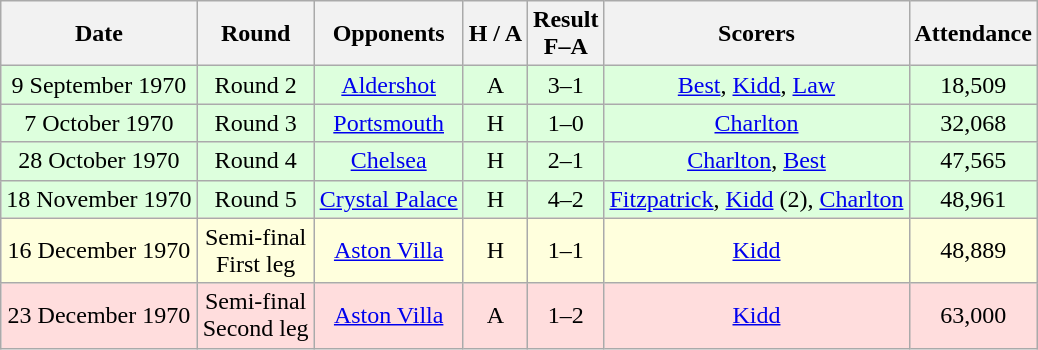<table class="wikitable" style="text-align:center">
<tr>
<th>Date</th>
<th>Round</th>
<th>Opponents</th>
<th>H / A</th>
<th>Result<br>F–A</th>
<th>Scorers</th>
<th>Attendance</th>
</tr>
<tr bgcolor="#ddffdd">
<td>9 September 1970</td>
<td>Round 2</td>
<td><a href='#'>Aldershot</a></td>
<td>A</td>
<td>3–1</td>
<td><a href='#'>Best</a>, <a href='#'>Kidd</a>, <a href='#'>Law</a></td>
<td>18,509</td>
</tr>
<tr bgcolor="#ddffdd">
<td>7 October 1970</td>
<td>Round 3</td>
<td><a href='#'>Portsmouth</a></td>
<td>H</td>
<td>1–0</td>
<td><a href='#'>Charlton</a></td>
<td>32,068</td>
</tr>
<tr bgcolor="#ddffdd">
<td>28 October 1970</td>
<td>Round 4</td>
<td><a href='#'>Chelsea</a></td>
<td>H</td>
<td>2–1</td>
<td><a href='#'>Charlton</a>, <a href='#'>Best</a></td>
<td>47,565</td>
</tr>
<tr bgcolor="#ddffdd">
<td>18 November 1970</td>
<td>Round 5</td>
<td><a href='#'>Crystal Palace</a></td>
<td>H</td>
<td>4–2</td>
<td><a href='#'>Fitzpatrick</a>, <a href='#'>Kidd</a> (2), <a href='#'>Charlton</a></td>
<td>48,961</td>
</tr>
<tr bgcolor="#ffffdd">
<td>16 December 1970</td>
<td>Semi-final<br>First leg</td>
<td><a href='#'>Aston Villa</a></td>
<td>H</td>
<td>1–1</td>
<td><a href='#'>Kidd</a></td>
<td>48,889</td>
</tr>
<tr bgcolor="#ffdddd">
<td>23 December 1970</td>
<td>Semi-final<br>Second leg</td>
<td><a href='#'>Aston Villa</a></td>
<td>A</td>
<td>1–2</td>
<td><a href='#'>Kidd</a></td>
<td>63,000</td>
</tr>
</table>
